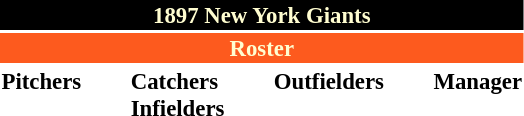<table class="toccolours" style="font-size: 95%;">
<tr>
<th colspan="10" style="background-color: black; color: #FFFDD0; text-align: center;">1897 New York Giants</th>
</tr>
<tr>
<td colspan="10" style="background-color: #fd5a1e; color: #FFFDD0; text-align: center;"><strong>Roster</strong></td>
</tr>
<tr>
<td valign="top"><strong>Pitchers</strong><br>




</td>
<td width="25px"></td>
<td valign="top"><strong>Catchers</strong><br>


<strong>Infielders</strong>







</td>
<td width="25px"></td>
<td valign="top"><strong>Outfielders</strong><br>




</td>
<td width="25px"></td>
<td valign="top"><strong>Manager</strong><br></td>
</tr>
</table>
